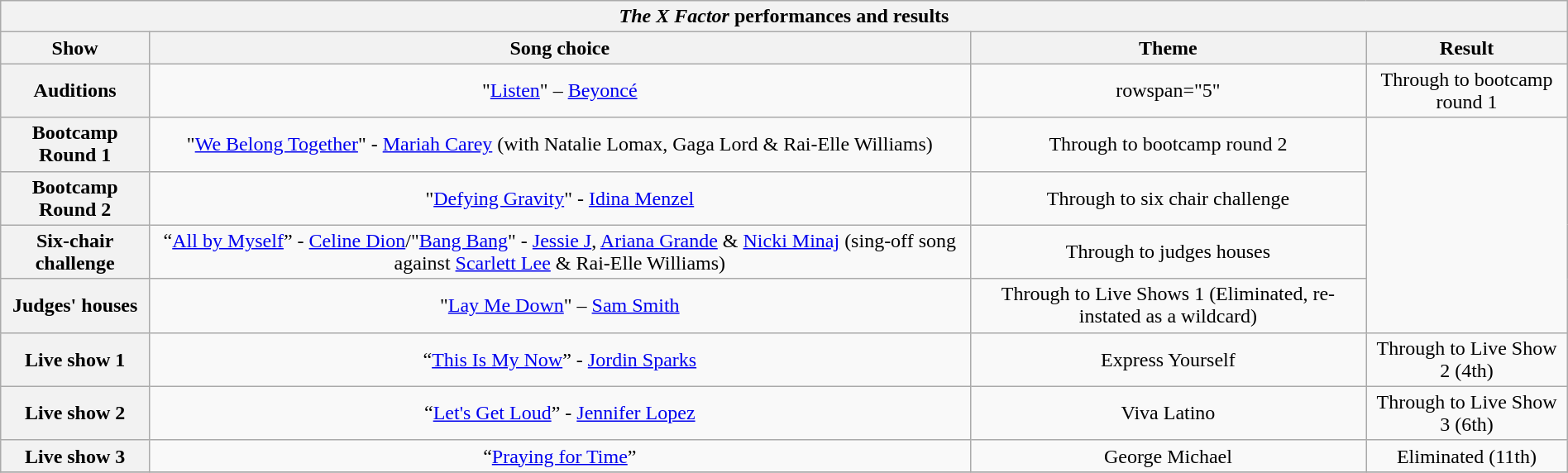<table class="wikitable collapsible collapsed" style="margin:1em auto 1em auto; text-align:center;">
<tr>
<th colspan="5"><em>The X Factor</em> performances and results</th>
</tr>
<tr>
<th style="text-align:centre;">Show</th>
<th style="text-align:centre;">Song choice</th>
<th style="text-align:centre;">Theme</th>
<th style="text-align:centre;">Result</th>
</tr>
<tr>
<th>Auditions</th>
<td>"<a href='#'>Listen</a>" – <a href='#'>Beyoncé</a></td>
<td>rowspan="5" </td>
<td>Through to bootcamp round 1</td>
</tr>
<tr>
<th>Bootcamp Round 1</th>
<td>"<a href='#'>We Belong Together</a>" - <a href='#'>Mariah Carey</a> (with Natalie Lomax, Gaga Lord & Rai-Elle Williams)</td>
<td>Through to bootcamp round 2</td>
</tr>
<tr>
<th>Bootcamp Round 2</th>
<td>"<a href='#'>Defying Gravity</a>" - <a href='#'>Idina Menzel</a></td>
<td>Through to six chair challenge</td>
</tr>
<tr>
<th>Six-chair challenge</th>
<td>“<a href='#'>All by Myself</a>” - <a href='#'>Celine Dion</a>/"<a href='#'>Bang Bang</a>" - <a href='#'>Jessie J</a>, <a href='#'>Ariana Grande</a> & <a href='#'>Nicki Minaj</a> (sing-off song against <a href='#'>Scarlett Lee</a> & Rai-Elle Williams)</td>
<td>Through to judges houses</td>
</tr>
<tr>
<th>Judges' houses</th>
<td>"<a href='#'>Lay Me Down</a>" – <a href='#'>Sam Smith</a></td>
<td>Through to Live Shows 1 (Eliminated, re-instated as a wildcard)</td>
</tr>
<tr>
<th>Live show 1</th>
<td>“<a href='#'>This Is My Now</a>” - <a href='#'>Jordin Sparks</a></td>
<td>Express Yourself</td>
<td>Through to Live Show 2 (4th)</td>
</tr>
<tr>
<th>Live show 2</th>
<td>“<a href='#'>Let's Get Loud</a>” - <a href='#'>Jennifer Lopez</a></td>
<td>Viva Latino</td>
<td>Through to Live Show 3 (6th)</td>
</tr>
<tr>
<th>Live show 3</th>
<td>“<a href='#'>Praying for Time</a>”</td>
<td>George Michael</td>
<td>Eliminated (11th)</td>
</tr>
<tr>
</tr>
</table>
